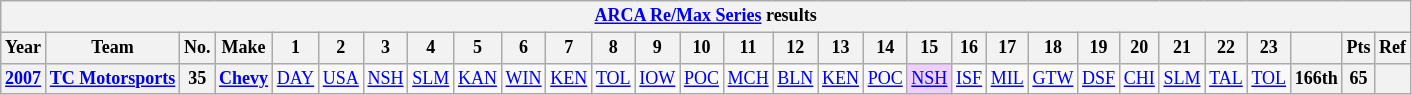<table class="wikitable" style="text-align:center; font-size:75%">
<tr>
<th colspan=30><a href='#'>ARCA Re/Max Series</a> results</th>
</tr>
<tr>
<th>Year</th>
<th>Team</th>
<th>No.</th>
<th>Make</th>
<th>1</th>
<th>2</th>
<th>3</th>
<th>4</th>
<th>5</th>
<th>6</th>
<th>7</th>
<th>8</th>
<th>9</th>
<th>10</th>
<th>11</th>
<th>12</th>
<th>13</th>
<th>14</th>
<th>15</th>
<th>16</th>
<th>17</th>
<th>18</th>
<th>19</th>
<th>20</th>
<th>21</th>
<th>22</th>
<th>23</th>
<th></th>
<th>Pts</th>
<th>Ref</th>
</tr>
<tr>
<th><a href='#'>2007</a></th>
<th><a href='#'>TC Motorsports</a></th>
<th>35</th>
<th><a href='#'>Chevy</a></th>
<td><a href='#'>DAY</a></td>
<td><a href='#'>USA</a></td>
<td><a href='#'>NSH</a></td>
<td><a href='#'>SLM</a></td>
<td><a href='#'>KAN</a></td>
<td><a href='#'>WIN</a></td>
<td><a href='#'>KEN</a></td>
<td><a href='#'>TOL</a></td>
<td><a href='#'>IOW</a></td>
<td><a href='#'>POC</a></td>
<td><a href='#'>MCH</a></td>
<td><a href='#'>BLN</a></td>
<td><a href='#'>KEN</a></td>
<td><a href='#'>POC</a></td>
<td style="background:#EFCFFF;"><a href='#'>NSH</a><br></td>
<td><a href='#'>ISF</a></td>
<td><a href='#'>MIL</a></td>
<td><a href='#'>GTW</a></td>
<td><a href='#'>DSF</a></td>
<td><a href='#'>CHI</a></td>
<td><a href='#'>SLM</a></td>
<td><a href='#'>TAL</a></td>
<td><a href='#'>TOL</a></td>
<th>166th</th>
<th>65</th>
<th></th>
</tr>
</table>
